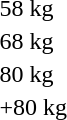<table>
<tr>
<td rowspan=2>58 kg<br></td>
<td rowspan=2></td>
<td rowspan=2></td>
<td></td>
</tr>
<tr>
<td></td>
</tr>
<tr>
<td rowspan=2>68 kg<br></td>
<td rowspan=2></td>
<td rowspan=2></td>
<td></td>
</tr>
<tr>
<td></td>
</tr>
<tr>
<td rowspan=2>80 kg<br></td>
<td rowspan=2></td>
<td rowspan=2></td>
<td></td>
</tr>
<tr>
<td></td>
</tr>
<tr>
<td rowspan=2>+80 kg<br></td>
<td rowspan=2></td>
<td rowspan=2></td>
<td></td>
</tr>
<tr>
<td></td>
</tr>
</table>
